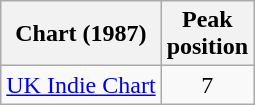<table class="wikitable sortable">
<tr>
<th>Chart (1987)</th>
<th>Peak<br>position</th>
</tr>
<tr>
<td><a href='#'>UK Indie Chart</a></td>
<td style="text-align:center;">7</td>
</tr>
</table>
